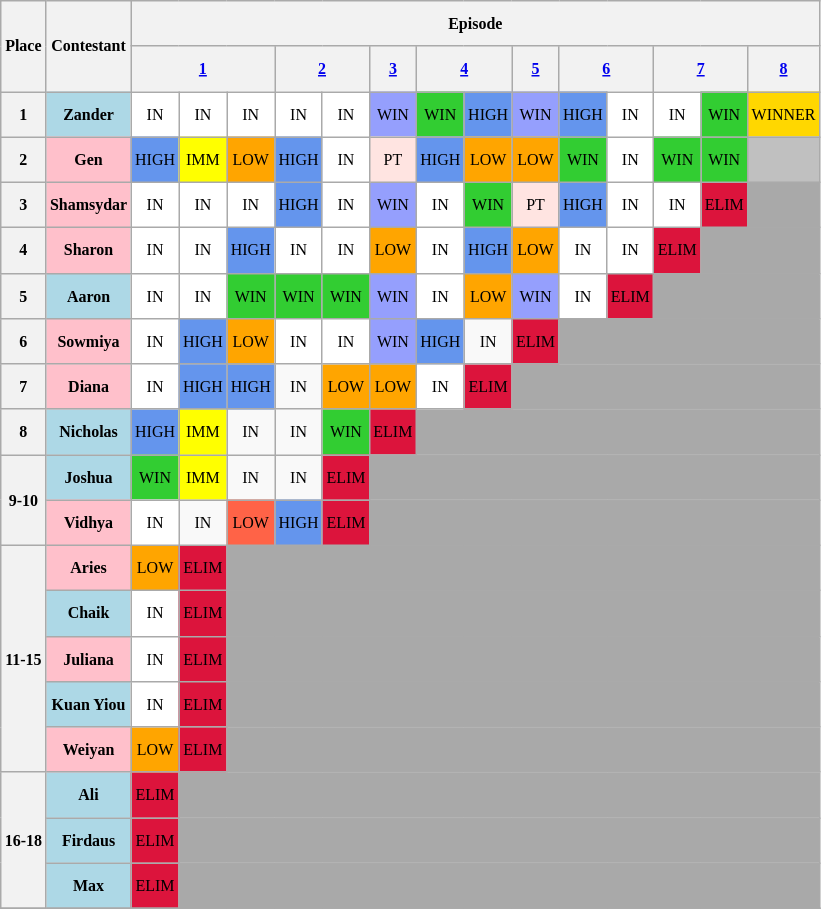<table class="wikitable" style="text-align: center; font-size: 8pt; line-height:25px;">
<tr>
<th rowspan="2">Place</th>
<th rowspan="2">Contestant</th>
<th colspan="17">Episode</th>
</tr>
<tr>
<th colspan="3"><a href='#'>1</a></th>
<th colspan="2"><a href='#'>2</a></th>
<th><a href='#'>3</a></th>
<th colspan="2"><a href='#'>4</a></th>
<th><a href='#'>5</a></th>
<th colspan="2"><a href='#'>6</a></th>
<th colspan="2"><a href='#'>7</a></th>
<th><a href='#'>8</a></th>
</tr>
<tr>
<th>1</th>
<th style="background:lightblue;">Zander</th>
<td style="background:white;">IN</td>
<td style="background:white;">IN</td>
<td style="background:white;">IN</td>
<td style="background:white;">IN</td>
<td style="background:white;">IN</td>
<td style="background:#959FFD;">WIN</td>
<td style="background:limegreen;">WIN</td>
<td style="background:cornflowerblue;">HIGH</td>
<td style="background:#959FFD;">WIN</td>
<td style="background:cornflowerblue;">HIGH</td>
<td style="background:white;">IN</td>
<td style="background:white;">IN</td>
<td style="background:limegreen;">WIN</td>
<td style="background:gold;">WINNER</td>
</tr>
<tr>
<th>2</th>
<th style="background:pink;">Gen</th>
<td style= "background:cornflowerblue;">HIGH</td>
<td style="background:yellow;">IMM</td>
<td style="background:orange;">LOW</td>
<td style="background:cornflowerblue;">HIGH</td>
<td style="background:white;">IN</td>
<td style="background:mistyrose;">PT</td>
<td style="background:cornflowerblue;">HIGH</td>
<td style="background:orange;">LOW</td>
<td style="background:orange;">LOW</td>
<td style="background:limegreen;">WIN</td>
<td style="background:white;">IN</td>
<td style="background:limegreen;">WIN</td>
<td style="background:limegreen;">WIN</td>
<td style="background:silver;"></td>
</tr>
<tr>
<th>3</th>
<th style="background:pink;">Shamsydar</th>
<td style="background:white;">IN</td>
<td style="background:white;">IN</td>
<td style="background:white;">IN</td>
<td style="background:cornflowerblue;">HIGH</td>
<td style="background:white;">IN</td>
<td style="background:#959FFD;">WIN</td>
<td style="background:white;">IN</td>
<td style="background:limegreen;">WIN</td>
<td style="background:mistyrose;">PT</td>
<td style="background:cornflowerblue;">HIGH</td>
<td style="background:white;">IN</td>
<td style="background:white;">IN</td>
<td style="background:crimson;">ELIM</td>
<td colspan="98" style="background:darkgrey;"></td>
</tr>
<tr>
<th>4</th>
<th style="background:pink;">Sharon</th>
<td style="background:white;">IN</td>
<td style="background:white;">IN</td>
<td style="background:cornflowerblue;">HIGH</td>
<td style="background:white;">IN</td>
<td style="background:white;">IN</td>
<td style="background:orange;">LOW</td>
<td style="background:white;">IN</td>
<td style="background:cornflowerblue;">HIGH</td>
<td style="background:orange;">LOW</td>
<td style="background:white;">IN</td>
<td style="background:white;">IN</td>
<td style="background:crimson;">ELIM</td>
<td colspan="98" style="background:darkgrey;"></td>
</tr>
<tr>
<th>5</th>
<th style="background:lightblue;">Aaron</th>
<td style="background:white;">IN</td>
<td style="background:white;">IN</td>
<td style="background:limegreen;">WIN</td>
<td style="background:limegreen;">WIN</td>
<td style="background:limegreen;">WIN</td>
<td style="background:#959FFD;">WIN</td>
<td style="background:white;">IN</td>
<td style="background:orange;">LOW</td>
<td style="background:#959FFD;">WIN</td>
<td style="background:white;">IN</td>
<td style="background:crimson;">ELIM</td>
<td colspan="98" style="background:darkgrey;"></td>
</tr>
<tr>
<th>6</th>
<th style="background:pink;">Sowmiya</th>
<td style="background:white;">IN</td>
<td style="background:cornflowerblue;">HIGH</td>
<td style="background:orange;">LOW</td>
<td style="background:white;">IN</td>
<td style="background:white;">IN</td>
<td style="background:#959FFD;">WIN</td>
<td style="background:cornflowerblue;">HIGH</td>
<td>IN</td>
<td style="background:crimson;">ELIM</td>
<td colspan="98" style="background:darkgrey;"></td>
</tr>
<tr>
<th>7</th>
<th style="background:pink;">Diana</th>
<td style="background:white;">IN</td>
<td style="background:cornflowerblue;">HIGH</td>
<td style="background:cornflowerblue;">HIGH</td>
<td>IN</td>
<td style="background:orange;">LOW</td>
<td style="background:orange;">LOW</td>
<td style="background:white;">IN</td>
<td style="background:crimson;">ELIM</td>
<td colspan="98" style="background:darkgrey;"></td>
</tr>
<tr>
<th>8</th>
<th style="background:lightblue;">Nicholas</th>
<td style="background: cornflowerblue;">HIGH</td>
<td style="background:yellow;">IMM</td>
<td>IN</td>
<td>IN</td>
<td style="background:limegreen;">WIN</td>
<td style="background:crimson;">ELIM</td>
<td colspan="98" style="background:darkgrey;"></td>
</tr>
<tr>
<th rowspan="2">9-10</th>
<th style="background:lightblue;">Joshua</th>
<td style= "background:limegreen;">WIN</td>
<td style="background:yellow;">IMM</td>
<td>IN</td>
<td>IN</td>
<td style="background:crimson;">ELIM</td>
<td colspan="98" style="background:darkgrey;"></td>
</tr>
<tr>
<th style="background:pink;">Vidhya</th>
<td style="background:white;">IN</td>
<td>IN</td>
<td style="background:tomato;">LOW</td>
<td style="background:cornflowerblue;">HIGH</td>
<td style="background:crimson;">ELIM</td>
<td colspan="98" style="background:darkgrey;"></td>
</tr>
<tr>
<th rowspan="5">11-15</th>
<th style="background:pink;">Aries</th>
<td style="background:orange;">LOW</td>
<td style="background:crimson;">ELIM</td>
<td colspan="98" style="background:darkgrey;"></td>
</tr>
<tr>
<th style="background:lightblue;">Chaik</th>
<td style="background:white;">IN</td>
<td style="background:crimson;">ELIM</td>
<td colspan="98" style="background:darkgrey;"></td>
</tr>
<tr>
<th style="background:pink;">Juliana</th>
<td style="background:white;">IN</td>
<td style="background:crimson;">ELIM</td>
<td colspan="98" style="background:darkgrey;"></td>
</tr>
<tr>
<th style="background:lightblue;">Kuan Yiou</th>
<td style="background:white;">IN</td>
<td style="background:crimson;">ELIM</td>
<td colspan="98" style="background:darkgrey;"></td>
</tr>
<tr>
<th style="background:pink;">Weiyan</th>
<td style="background:orange;">LOW</td>
<td style="background:crimson;">ELIM</td>
<td colspan="98" style="background:darkgrey;"></td>
</tr>
<tr>
<th rowspan="3">16-18</th>
<th style="background:lightblue;">Ali</th>
<td style="background:crimson;">ELIM</td>
<td colspan="98" style="background:darkgrey;"></td>
</tr>
<tr>
<th style="background:lightblue;">Firdaus</th>
<td style="background:crimson;">ELIM</td>
<td colspan="98" style="background:darkgrey;"></td>
</tr>
<tr>
<th style="background:lightblue;">Max</th>
<td style="background:crimson;">ELIM</td>
<td colspan="98" style="background:darkgrey;"></td>
</tr>
<tr>
</tr>
</table>
